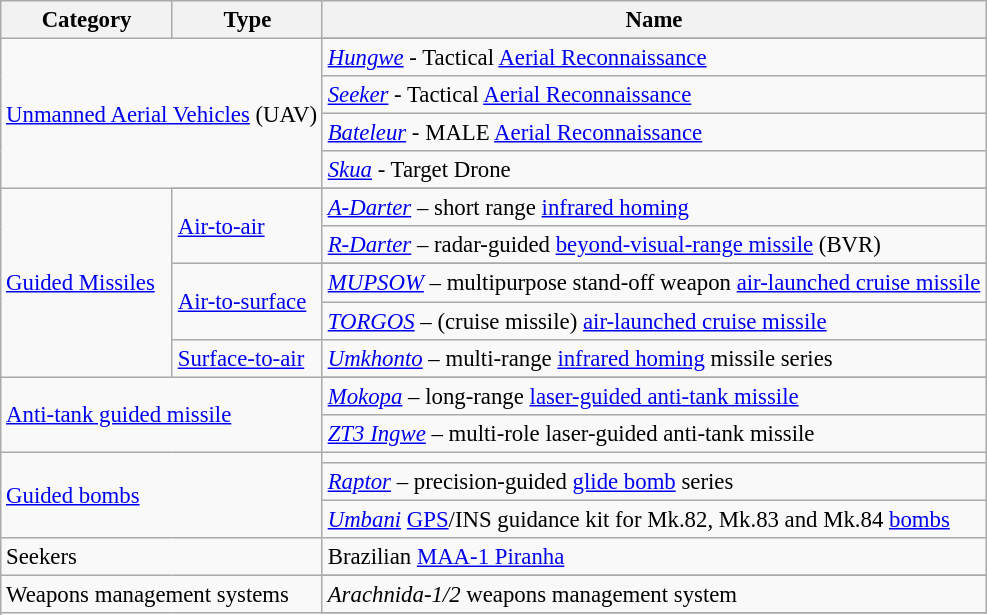<table class="wikitable" style="font-size:95%;">
<tr>
<th>Category</th>
<th>Type</th>
<th>Name</th>
</tr>
<tr>
<td colspan=2 rowspan=5><a href='#'>Unmanned Aerial Vehicles</a> (UAV)</td>
</tr>
<tr>
<td><a href='#'><em>Hungwe</em></a> - Tactical <a href='#'>Aerial Reconnaissance</a></td>
</tr>
<tr>
<td><a href='#'><em>Seeker</em></a> - Tactical <a href='#'>Aerial Reconnaissance</a></td>
</tr>
<tr>
<td><a href='#'><em>Bateleur</em></a> - MALE <a href='#'>Aerial Reconnaissance</a></td>
</tr>
<tr>
<td><a href='#'><em>Skua</em></a> - Target Drone</td>
</tr>
<tr>
<td rowspan=8><a href='#'>Guided Missiles</a></td>
</tr>
<tr>
<td rowspan=3><a href='#'>Air-to-air</a></td>
</tr>
<tr>
<td><a href='#'><em>A-Darter</em></a> – short range <a href='#'>infrared homing</a></td>
</tr>
<tr>
<td><a href='#'><em>R-Darter</em></a> – radar-guided <a href='#'>beyond-visual-range missile</a> (BVR)</td>
</tr>
<tr>
<td rowspan=3><a href='#'>Air-to-surface</a></td>
</tr>
<tr>
<td><em><a href='#'>MUPSOW</a></em> – multipurpose stand-off weapon <a href='#'>air-launched cruise missile</a></td>
</tr>
<tr>
<td><em><a href='#'>TORGOS</a></em> – (cruise missile) <a href='#'>air-launched cruise missile</a></td>
</tr>
<tr>
<td><a href='#'>Surface-to-air</a></td>
<td><a href='#'><em>Umkhonto</em></a> – multi-range <a href='#'>infrared homing</a> missile series</td>
</tr>
<tr>
<td rowspan=3 colspan=2><a href='#'>Anti-tank guided missile</a></td>
</tr>
<tr>
<td><em><a href='#'>Mokopa</a></em> – long-range <a href='#'>laser-guided anti-tank missile</a></td>
</tr>
<tr>
<td><em><a href='#'>ZT3 Ingwe</a></em> – multi-role laser-guided anti-tank missile</td>
</tr>
<tr>
<td rowspan=3 colspan=2><a href='#'>Guided bombs</a></td>
<td></td>
</tr>
<tr>
<td><em><a href='#'>Raptor</a></em> – precision-guided <a href='#'>glide bomb</a> series</td>
</tr>
<tr>
<td><em><a href='#'>Umbani</a></em> <a href='#'>GPS</a>/INS guidance kit for Mk.82, Mk.83 and Mk.84 <a href='#'>bombs</a></td>
</tr>
<tr>
<td colspan=2>Seekers</td>
<td>Brazilian <a href='#'>MAA-1 Piranha</a></td>
</tr>
<tr>
<td rowspan=3 colspan=2>Weapons management systems</td>
</tr>
<tr>
<td><em>Arachnida-1/2</em> weapons management system</td>
</tr>
<tr>
</tr>
</table>
